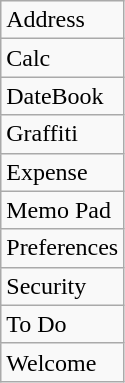<table class="wikitable" border="1">
<tr>
<td>Address</td>
</tr>
<tr>
<td>Calc</td>
</tr>
<tr>
<td>DateBook</td>
</tr>
<tr>
<td>Graffiti</td>
</tr>
<tr>
<td>Expense</td>
</tr>
<tr>
<td>Memo Pad</td>
</tr>
<tr>
<td>Preferences</td>
</tr>
<tr>
<td>Security</td>
</tr>
<tr>
<td>To Do</td>
</tr>
<tr>
<td>Welcome</td>
</tr>
</table>
